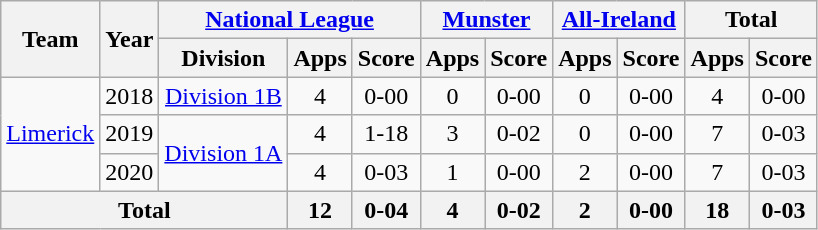<table class="wikitable" style="text-align:center">
<tr>
<th rowspan="2">Team</th>
<th rowspan="2">Year</th>
<th colspan="3"><a href='#'>National League</a></th>
<th colspan="2"><a href='#'>Munster</a></th>
<th colspan="2"><a href='#'>All-Ireland</a></th>
<th colspan="2">Total</th>
</tr>
<tr>
<th>Division</th>
<th>Apps</th>
<th>Score</th>
<th>Apps</th>
<th>Score</th>
<th>Apps</th>
<th>Score</th>
<th>Apps</th>
<th>Score</th>
</tr>
<tr>
<td rowspan="3"><a href='#'>Limerick</a></td>
<td>2018</td>
<td rowspan="1"><a href='#'>Division 1B</a></td>
<td>4</td>
<td>0-00</td>
<td>0</td>
<td>0-00</td>
<td>0</td>
<td>0-00</td>
<td>4</td>
<td>0-00</td>
</tr>
<tr>
<td>2019</td>
<td rowspan="2"><a href='#'>Division 1A</a></td>
<td>4</td>
<td>1-18</td>
<td>3</td>
<td>0-02</td>
<td>0</td>
<td>0-00</td>
<td>7</td>
<td>0-03</td>
</tr>
<tr>
<td>2020</td>
<td>4</td>
<td>0-03</td>
<td>1</td>
<td>0-00</td>
<td>2</td>
<td>0-00</td>
<td>7</td>
<td>0-03</td>
</tr>
<tr>
<th colspan="3">Total</th>
<th>12</th>
<th>0-04</th>
<th>4</th>
<th>0-02</th>
<th>2</th>
<th>0-00</th>
<th>18</th>
<th>0-03</th>
</tr>
</table>
